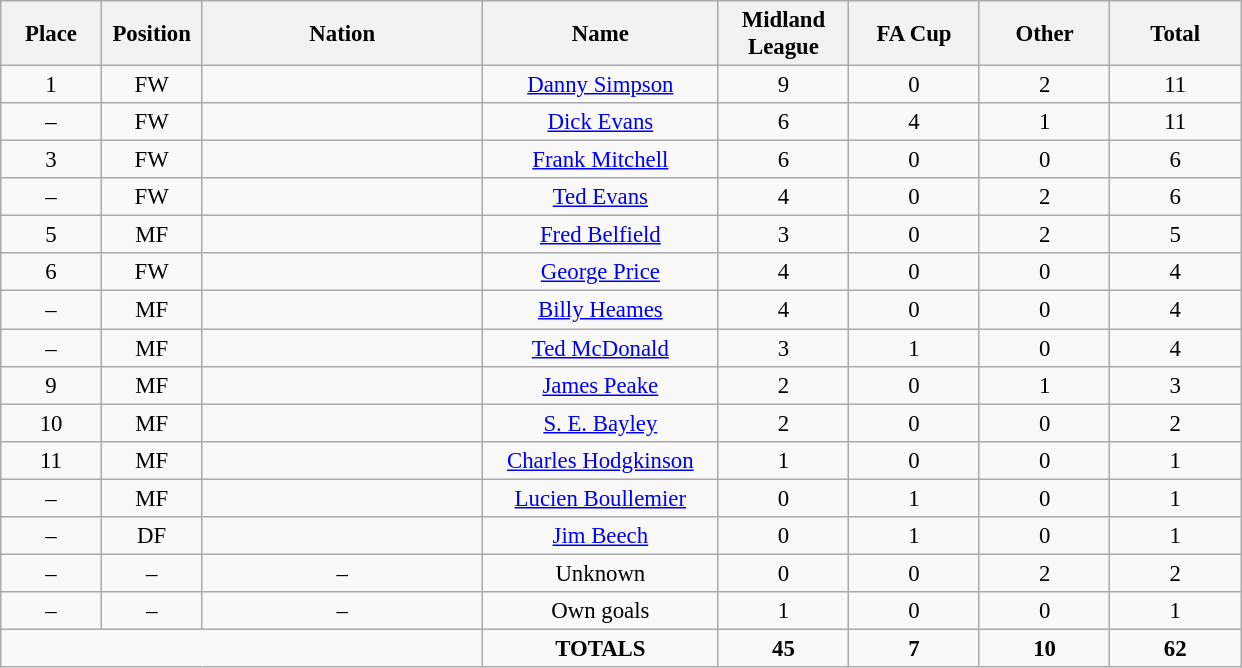<table class="wikitable" style="font-size: 95%; text-align: center;">
<tr>
<th width=60>Place</th>
<th width=60>Position</th>
<th width=180>Nation</th>
<th width=150>Name</th>
<th width=80>Midland League</th>
<th width=80>FA Cup</th>
<th width=80>Other</th>
<th width=80>Total</th>
</tr>
<tr>
<td>1</td>
<td>FW</td>
<td></td>
<td><a href='#'>Danny Simpson</a></td>
<td>9</td>
<td>0</td>
<td>2</td>
<td>11</td>
</tr>
<tr>
<td>–</td>
<td>FW</td>
<td></td>
<td><a href='#'>Dick Evans</a></td>
<td>6</td>
<td>4</td>
<td>1</td>
<td>11</td>
</tr>
<tr>
<td>3</td>
<td>FW</td>
<td></td>
<td><a href='#'>Frank Mitchell</a></td>
<td>6</td>
<td>0</td>
<td>0</td>
<td>6</td>
</tr>
<tr>
<td>–</td>
<td>FW</td>
<td></td>
<td><a href='#'>Ted Evans</a></td>
<td>4</td>
<td>0</td>
<td>2</td>
<td>6</td>
</tr>
<tr>
<td>5</td>
<td>MF</td>
<td></td>
<td><a href='#'>Fred Belfield</a></td>
<td>3</td>
<td>0</td>
<td>2</td>
<td>5</td>
</tr>
<tr>
<td>6</td>
<td>FW</td>
<td></td>
<td><a href='#'>George Price</a></td>
<td>4</td>
<td>0</td>
<td>0</td>
<td>4</td>
</tr>
<tr>
<td>–</td>
<td>MF</td>
<td></td>
<td><a href='#'>Billy Heames</a></td>
<td>4</td>
<td>0</td>
<td>0</td>
<td>4</td>
</tr>
<tr>
<td>–</td>
<td>MF</td>
<td></td>
<td><a href='#'>Ted McDonald</a></td>
<td>3</td>
<td>1</td>
<td>0</td>
<td>4</td>
</tr>
<tr>
<td>9</td>
<td>MF</td>
<td></td>
<td><a href='#'>James Peake</a></td>
<td>2</td>
<td>0</td>
<td>1</td>
<td>3</td>
</tr>
<tr>
<td>10</td>
<td>MF</td>
<td></td>
<td><a href='#'>S. E. Bayley</a></td>
<td>2</td>
<td>0</td>
<td>0</td>
<td>2</td>
</tr>
<tr>
<td>11</td>
<td>MF</td>
<td></td>
<td><a href='#'>Charles Hodgkinson</a></td>
<td>1</td>
<td>0</td>
<td>0</td>
<td>1</td>
</tr>
<tr>
<td>–</td>
<td>MF</td>
<td></td>
<td><a href='#'>Lucien Boullemier</a></td>
<td>0</td>
<td>1</td>
<td>0</td>
<td>1</td>
</tr>
<tr>
<td>–</td>
<td>DF</td>
<td></td>
<td><a href='#'>Jim Beech</a></td>
<td>0</td>
<td>1</td>
<td>0</td>
<td>1</td>
</tr>
<tr>
<td>–</td>
<td>–</td>
<td>–</td>
<td>Unknown</td>
<td>0</td>
<td>0</td>
<td>2</td>
<td>2</td>
</tr>
<tr>
<td>–</td>
<td>–</td>
<td>–</td>
<td>Own goals</td>
<td>1</td>
<td>0</td>
<td>0</td>
<td>1</td>
</tr>
<tr>
<td colspan="3"></td>
<td><strong>TOTALS</strong></td>
<td><strong>45</strong></td>
<td><strong>7</strong></td>
<td><strong>10</strong></td>
<td><strong>62</strong></td>
</tr>
</table>
